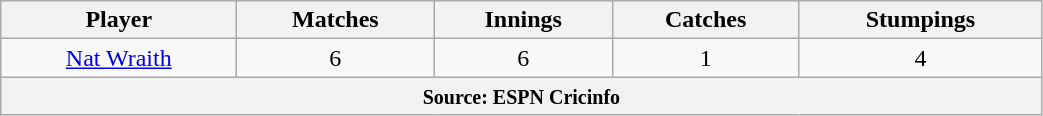<table class="wikitable" style="text-align:center; width:55%;">
<tr>
<th>Player</th>
<th>Matches</th>
<th>Innings</th>
<th>Catches</th>
<th>Stumpings</th>
</tr>
<tr>
<td><a href='#'>Nat Wraith</a></td>
<td>6</td>
<td>6</td>
<td>1</td>
<td>4</td>
</tr>
<tr>
<th colspan="5"><small>Source: ESPN Cricinfo </small></th>
</tr>
</table>
